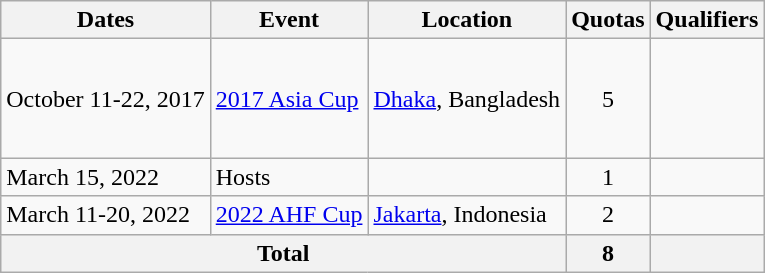<table class="wikitable">
<tr>
<th>Dates</th>
<th>Event</th>
<th>Location</th>
<th>Quotas</th>
<th>Qualifiers</th>
</tr>
<tr>
<td>October 11-22, 2017</td>
<td><a href='#'>2017 Asia Cup</a></td>
<td><a href='#'>Dhaka</a>, Bangladesh</td>
<td align=center>5</td>
<td><br><br><br><br></td>
</tr>
<tr>
<td>March 15, 2022</td>
<td>Hosts</td>
<td></td>
<td align=center>1</td>
<td></td>
</tr>
<tr>
<td>March 11-20, 2022</td>
<td><a href='#'>2022 AHF Cup</a></td>
<td><a href='#'>Jakarta</a>, Indonesia</td>
<td align=center>2</td>
<td><br></td>
</tr>
<tr>
<th colspan=3>Total</th>
<th>8</th>
<th></th>
</tr>
</table>
